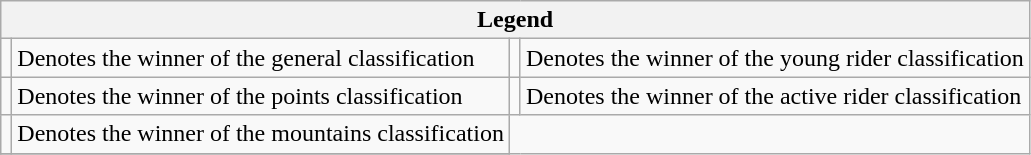<table class="wikitable">
<tr>
<th colspan="4">Legend</th>
</tr>
<tr>
<td></td>
<td>Denotes the winner of the general classification</td>
<td></td>
<td>Denotes the winner of the young rider classification</td>
</tr>
<tr>
<td></td>
<td>Denotes the winner of the points classification</td>
<td></td>
<td>Denotes the winner of the active rider classification</td>
</tr>
<tr>
<td></td>
<td>Denotes the winner of the mountains classification</td>
</tr>
<tr>
</tr>
</table>
